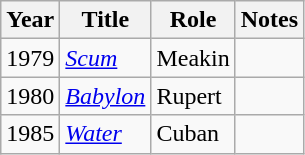<table class="wikitable">
<tr>
<th>Year</th>
<th>Title</th>
<th>Role</th>
<th>Notes</th>
</tr>
<tr>
<td>1979</td>
<td><em><a href='#'>Scum</a></em></td>
<td>Meakin</td>
<td></td>
</tr>
<tr>
<td>1980</td>
<td><em><a href='#'>Babylon</a></em></td>
<td>Rupert</td>
<td></td>
</tr>
<tr>
<td>1985</td>
<td><em><a href='#'>Water</a></em></td>
<td>Cuban</td>
<td></td>
</tr>
</table>
